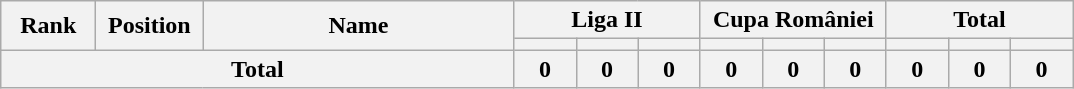<table class="wikitable" style="text-align:center;">
<tr>
<th rowspan="2" style="width:56px;">Rank</th>
<th rowspan="2" style="width:64px;">Position</th>
<th rowspan="2" style="width:200px;">Name</th>
<th colspan="3" style="width:84px;">Liga II</th>
<th colspan="3" style="width:84px;">Cupa României</th>
<th colspan="3" style="width:84px;">Total</th>
</tr>
<tr>
<th style="width:34px;"></th>
<th style="width:34px;"></th>
<th style="width:34px;"></th>
<th style="width:34px;"></th>
<th style="width:34px;"></th>
<th style="width:34px;"></th>
<th style="width:34px;"></th>
<th style="width:34px;"></th>
<th style="width:34px;"></th>
</tr>
<tr>
<th colspan="3">Total</th>
<th>0</th>
<th>0</th>
<th>0</th>
<th>0</th>
<th>0</th>
<th>0</th>
<th>0</th>
<th>0</th>
<th>0</th>
</tr>
</table>
